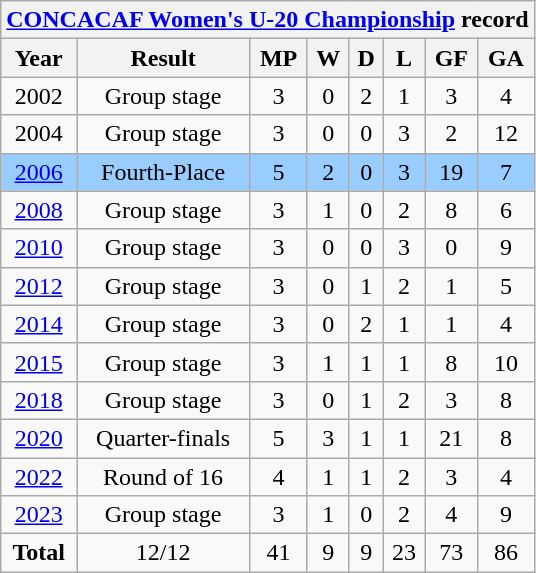<table class="wikitable" style="text-align: center;">
<tr>
<th colspan=20><a href='#'>CONCACAF Women's U-20 Championship</a> record</th>
</tr>
<tr>
<th>Year</th>
<th>Result</th>
<th>MP</th>
<th>W</th>
<th>D</th>
<th>L</th>
<th>GF</th>
<th>GA</th>
</tr>
<tr>
<td> 2002</td>
<td>Group stage</td>
<td>3</td>
<td>0</td>
<td>2</td>
<td>1</td>
<td>3</td>
<td>4</td>
</tr>
<tr>
<td> 2004</td>
<td>Group stage</td>
<td>3</td>
<td>0</td>
<td>0</td>
<td>3</td>
<td>2</td>
<td>12</td>
</tr>
<tr bgcolor=#9acdff>
<td> <a href='#'>2006</a></td>
<td>Fourth-Place</td>
<td>5</td>
<td>2</td>
<td>0</td>
<td>3</td>
<td>19</td>
<td>7</td>
</tr>
<tr>
<td> <a href='#'>2008</a></td>
<td>Group stage</td>
<td>3</td>
<td>1</td>
<td>0</td>
<td>2</td>
<td>8</td>
<td>6</td>
</tr>
<tr>
<td> <a href='#'>2010</a></td>
<td>Group stage</td>
<td>3</td>
<td>0</td>
<td>0</td>
<td>3</td>
<td>0</td>
<td>9</td>
</tr>
<tr>
<td> <a href='#'>2012</a></td>
<td>Group stage</td>
<td>3</td>
<td>0</td>
<td>1</td>
<td>2</td>
<td>1</td>
<td>5</td>
</tr>
<tr>
<td> <a href='#'>2014</a></td>
<td>Group stage</td>
<td>3</td>
<td>0</td>
<td>2</td>
<td>1</td>
<td>1</td>
<td>4</td>
</tr>
<tr>
<td> <a href='#'>2015</a></td>
<td>Group stage</td>
<td>3</td>
<td>1</td>
<td>1</td>
<td>1</td>
<td>8</td>
<td>10</td>
</tr>
<tr>
<td> <a href='#'>2018</a></td>
<td>Group stage</td>
<td>3</td>
<td>0</td>
<td>1</td>
<td>2</td>
<td>3</td>
<td>8</td>
</tr>
<tr>
<td> <a href='#'>2020</a></td>
<td>Quarter-finals</td>
<td>5</td>
<td>3</td>
<td>1</td>
<td>1</td>
<td>21</td>
<td>8</td>
</tr>
<tr>
<td> <a href='#'>2022</a></td>
<td>Round of 16</td>
<td>4</td>
<td>1</td>
<td>1</td>
<td>2</td>
<td>3</td>
<td>4</td>
</tr>
<tr>
<td> <a href='#'>2023</a></td>
<td>Group stage</td>
<td>3</td>
<td>1</td>
<td>0</td>
<td>2</td>
<td>4</td>
<td>9</td>
</tr>
<tr>
<td><strong>Total</strong></td>
<td>12/12</td>
<td>41</td>
<td>9</td>
<td>9</td>
<td>23</td>
<td>73</td>
<td>86</td>
</tr>
</table>
